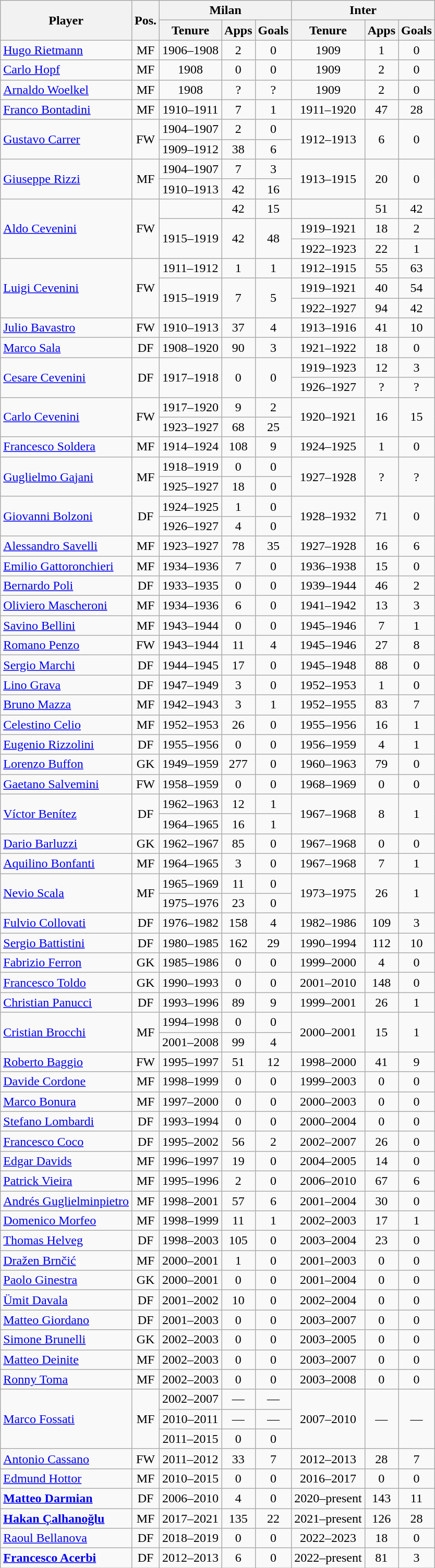<table class="wikitable" style="text-align: center">
<tr>
<th rowspan=2>Player</th>
<th rowspan=2>Pos.</th>
<th colspan=3>Milan</th>
<th colspan=3>Inter</th>
</tr>
<tr>
<th>Tenure</th>
<th>Apps</th>
<th>Goals</th>
<th>Tenure</th>
<th>Apps</th>
<th>Goals</th>
</tr>
<tr>
<td align=left> <a href='#'>Hugo Rietmann</a></td>
<td>MF</td>
<td>1906–1908</td>
<td>2</td>
<td>0</td>
<td>1909</td>
<td>1</td>
<td>0</td>
</tr>
<tr>
<td align=left> <a href='#'>Carlo Hopf</a></td>
<td>MF</td>
<td>1908</td>
<td>0</td>
<td>0</td>
<td>1909</td>
<td>2</td>
<td>0</td>
</tr>
<tr>
<td align=left> <a href='#'>Arnaldo Woelkel</a></td>
<td>MF</td>
<td>1908</td>
<td>?</td>
<td>?</td>
<td>1909</td>
<td>2</td>
<td>0</td>
</tr>
<tr>
<td align=left> <a href='#'>Franco Bontadini</a></td>
<td>MF</td>
<td>1910–1911</td>
<td>7</td>
<td>1</td>
<td>1911–1920</td>
<td>47</td>
<td>28</td>
</tr>
<tr>
<td rowspan="2" align=left> <a href='#'>Gustavo Carrer</a></td>
<td rowspan="2">FW</td>
<td>1904–1907</td>
<td>2</td>
<td>0</td>
<td rowspan="2">1912–1913</td>
<td rowspan="2">6</td>
<td rowspan="2">0</td>
</tr>
<tr>
<td>1909–1912</td>
<td>38</td>
<td>6</td>
</tr>
<tr>
<td rowspan="2" align=left> <a href='#'>Giuseppe Rizzi</a></td>
<td rowspan="2">MF</td>
<td>1904–1907</td>
<td>7</td>
<td>3</td>
<td rowspan="2">1913–1915</td>
<td rowspan="2">20</td>
<td rowspan="2">0</td>
</tr>
<tr>
<td>1910–1913</td>
<td>42</td>
<td>16</td>
</tr>
<tr>
<td rowspan="3" align=left> <a href='#'>Aldo Cevenini</a></td>
<td rowspan="3">FW</td>
<td></td>
<td>42</td>
<td>15</td>
<td></td>
<td>51</td>
<td>42</td>
</tr>
<tr>
<td rowspan=2>1915–1919</td>
<td rowspan=2>42</td>
<td rowspan=2>48</td>
<td>1919–1921</td>
<td>18</td>
<td>2</td>
</tr>
<tr>
<td>1922–1923</td>
<td>22</td>
<td>1</td>
</tr>
<tr>
<td rowspan="3" align=left> <a href='#'>Luigi Cevenini</a></td>
<td rowspan="3">FW</td>
<td>1911–1912</td>
<td>1</td>
<td>1</td>
<td>1912–1915</td>
<td>55</td>
<td>63</td>
</tr>
<tr>
<td rowspan=2>1915–1919</td>
<td rowspan=2>7</td>
<td rowspan=2>5</td>
<td>1919–1921</td>
<td>40</td>
<td>54</td>
</tr>
<tr>
<td>1922–1927</td>
<td>94</td>
<td>42</td>
</tr>
<tr>
<td align=left> <a href='#'>Julio Bavastro</a></td>
<td>FW</td>
<td>1910–1913</td>
<td>37</td>
<td>4</td>
<td>1913–1916</td>
<td>41</td>
<td>10</td>
</tr>
<tr>
<td align=left> <a href='#'>Marco Sala</a></td>
<td>DF</td>
<td>1908–1920</td>
<td>90</td>
<td>3</td>
<td>1921–1922</td>
<td>18</td>
<td>0</td>
</tr>
<tr>
<td rowspan="2" align=left> <a href='#'>Cesare Cevenini</a></td>
<td rowspan="2">DF</td>
<td rowspan="2">1917–1918</td>
<td rowspan="2">0</td>
<td rowspan="2">0</td>
<td>1919–1923</td>
<td>12</td>
<td>3</td>
</tr>
<tr>
<td>1926–1927</td>
<td>?</td>
<td>?</td>
</tr>
<tr>
<td rowspan="2" align=left> <a href='#'>Carlo Cevenini</a></td>
<td rowspan="2">FW</td>
<td>1917–1920</td>
<td>9</td>
<td>2</td>
<td rowspan="2">1920–1921</td>
<td rowspan="2">16</td>
<td rowspan="2">15</td>
</tr>
<tr>
<td>1923–1927</td>
<td>68</td>
<td>25</td>
</tr>
<tr>
<td align=left> <a href='#'>Francesco Soldera</a></td>
<td>MF</td>
<td>1914–1924</td>
<td>108</td>
<td>9</td>
<td>1924–1925</td>
<td>1</td>
<td>0</td>
</tr>
<tr>
<td rowspan="2" align=left> <a href='#'>Guglielmo Gajani</a></td>
<td rowspan="2">MF</td>
<td>1918–1919</td>
<td>0</td>
<td>0</td>
<td rowspan="2">1927–1928</td>
<td rowspan="2">?</td>
<td rowspan="2">?</td>
</tr>
<tr>
<td>1925–1927</td>
<td>18</td>
<td>0</td>
</tr>
<tr>
<td rowspan="2" align=left> <a href='#'>Giovanni Bolzoni</a></td>
<td rowspan="2">DF</td>
<td>1924–1925</td>
<td>1</td>
<td>0</td>
<td rowspan="2">1928–1932</td>
<td rowspan="2">71</td>
<td rowspan="2">0</td>
</tr>
<tr>
<td>1926–1927</td>
<td>4</td>
<td>0</td>
</tr>
<tr>
<td align=left> <a href='#'>Alessandro Savelli</a></td>
<td>MF</td>
<td>1923–1927</td>
<td>78</td>
<td>35</td>
<td>1927–1928</td>
<td>16</td>
<td>6</td>
</tr>
<tr>
<td align=left> <a href='#'>Emilio Gattoronchieri</a></td>
<td>MF</td>
<td>1934–1936</td>
<td>7</td>
<td>0</td>
<td>1936–1938</td>
<td>15</td>
<td>0</td>
</tr>
<tr>
<td align=left> <a href='#'>Bernardo Poli</a></td>
<td>DF</td>
<td>1933–1935</td>
<td>0</td>
<td>0</td>
<td>1939–1944</td>
<td>46</td>
<td>2</td>
</tr>
<tr>
<td align=left> <a href='#'>Oliviero Mascheroni</a></td>
<td>MF</td>
<td>1934–1936</td>
<td>6</td>
<td>0</td>
<td>1941–1942</td>
<td>13</td>
<td>3</td>
</tr>
<tr>
<td align=left> <a href='#'>Savino Bellini</a></td>
<td>MF</td>
<td>1943–1944</td>
<td>0</td>
<td>0</td>
<td>1945–1946</td>
<td>7</td>
<td>1</td>
</tr>
<tr>
<td align=left> <a href='#'>Romano Penzo</a></td>
<td>FW</td>
<td>1943–1944</td>
<td>11</td>
<td>4</td>
<td>1945–1946</td>
<td>27</td>
<td>8</td>
</tr>
<tr>
<td align=left> <a href='#'>Sergio Marchi</a></td>
<td>DF</td>
<td>1944–1945</td>
<td>17</td>
<td>0</td>
<td>1945–1948</td>
<td>88</td>
<td>0</td>
</tr>
<tr>
<td align=left> <a href='#'>Lino Grava</a></td>
<td>DF</td>
<td>1947–1949</td>
<td>3</td>
<td>0</td>
<td>1952–1953</td>
<td>1</td>
<td>0</td>
</tr>
<tr>
<td align=left> <a href='#'>Bruno Mazza</a></td>
<td>MF</td>
<td>1942–1943</td>
<td>3</td>
<td>1</td>
<td>1952–1955</td>
<td>83</td>
<td>7</td>
</tr>
<tr>
<td align=left> <a href='#'>Celestino Celio</a></td>
<td>MF</td>
<td>1952–1953</td>
<td>26</td>
<td>0</td>
<td>1955–1956</td>
<td>16</td>
<td>1</td>
</tr>
<tr>
<td align=left> <a href='#'>Eugenio Rizzolini</a></td>
<td>DF</td>
<td>1955–1956</td>
<td>0</td>
<td>0</td>
<td>1956–1959</td>
<td>4</td>
<td>1</td>
</tr>
<tr>
<td align=left> <a href='#'>Lorenzo Buffon</a></td>
<td>GK</td>
<td>1949–1959</td>
<td>277</td>
<td>0</td>
<td>1960–1963</td>
<td>79</td>
<td>0</td>
</tr>
<tr>
<td align=left> <a href='#'>Gaetano Salvemini</a></td>
<td>FW</td>
<td>1958–1959</td>
<td>0</td>
<td>0</td>
<td>1968–1969</td>
<td>0</td>
<td>0</td>
</tr>
<tr>
<td rowspan="2" align=left> <a href='#'>Víctor Benítez</a></td>
<td rowspan="2">DF</td>
<td>1962–1963</td>
<td>12</td>
<td>1</td>
<td rowspan="2">1967–1968</td>
<td rowspan="2">8</td>
<td rowspan="2">1</td>
</tr>
<tr>
<td>1964–1965</td>
<td>16</td>
<td>1</td>
</tr>
<tr>
<td align=left> <a href='#'>Dario Barluzzi</a></td>
<td>GK</td>
<td>1962–1967</td>
<td>85</td>
<td>0</td>
<td>1967–1968</td>
<td>0</td>
<td>0</td>
</tr>
<tr>
<td align=left> <a href='#'>Aquilino Bonfanti</a></td>
<td>MF</td>
<td>1964–1965</td>
<td>3</td>
<td>0</td>
<td>1967–1968</td>
<td>7</td>
<td>1</td>
</tr>
<tr>
<td rowspan="2" align=left> <a href='#'>Nevio Scala</a></td>
<td rowspan="2">MF</td>
<td>1965–1969</td>
<td>11</td>
<td>0</td>
<td rowspan=2>1973–1975</td>
<td rowspan=2>26</td>
<td rowspan=2>1</td>
</tr>
<tr>
<td>1975–1976</td>
<td>23</td>
<td>0</td>
</tr>
<tr>
<td align=left> <a href='#'>Fulvio Collovati</a></td>
<td>DF</td>
<td>1976–1982</td>
<td>158</td>
<td>4</td>
<td>1982–1986</td>
<td>109</td>
<td>3</td>
</tr>
<tr>
<td align=left> <a href='#'>Sergio Battistini</a></td>
<td>DF</td>
<td>1980–1985</td>
<td>162</td>
<td>29</td>
<td>1990–1994</td>
<td>112</td>
<td>10</td>
</tr>
<tr>
<td align=left> <a href='#'>Fabrizio Ferron</a></td>
<td>GK</td>
<td>1985–1986</td>
<td>0</td>
<td>0</td>
<td>1999–2000</td>
<td>4</td>
<td>0</td>
</tr>
<tr>
<td align=left> <a href='#'>Francesco Toldo</a></td>
<td>GK</td>
<td>1990–1993</td>
<td>0</td>
<td>0</td>
<td>2001–2010</td>
<td>148</td>
<td>0</td>
</tr>
<tr>
<td align=left> <a href='#'>Christian Panucci</a></td>
<td>DF</td>
<td>1993–1996</td>
<td>89</td>
<td>9</td>
<td>1999–2001</td>
<td>26</td>
<td>1</td>
</tr>
<tr>
<td rowspan="2" align=left> <a href='#'>Cristian Brocchi</a></td>
<td rowspan="2">MF</td>
<td>1994–1998</td>
<td>0</td>
<td>0</td>
<td rowspan=2>2000–2001</td>
<td rowspan=2>15</td>
<td rowspan=2>1</td>
</tr>
<tr>
<td>2001–2008</td>
<td>99</td>
<td>4</td>
</tr>
<tr>
<td align=left> <a href='#'>Roberto Baggio</a></td>
<td>FW</td>
<td>1995–1997</td>
<td>51</td>
<td>12</td>
<td>1998–2000</td>
<td>41</td>
<td>9</td>
</tr>
<tr>
<td align=left> <a href='#'>Davide Cordone</a></td>
<td>MF</td>
<td>1998–1999</td>
<td>0</td>
<td>0</td>
<td>1999–2003</td>
<td>0</td>
<td>0</td>
</tr>
<tr>
<td align=left> <a href='#'>Marco Bonura</a></td>
<td>MF</td>
<td>1997–2000</td>
<td>0</td>
<td>0</td>
<td>2000–2003</td>
<td>0</td>
<td>0</td>
</tr>
<tr>
<td align=left> <a href='#'>Stefano Lombardi</a></td>
<td>DF</td>
<td>1993–1994</td>
<td>0</td>
<td>0</td>
<td>2000–2004</td>
<td>0</td>
<td>0</td>
</tr>
<tr>
<td align=left> <a href='#'>Francesco Coco</a></td>
<td>DF</td>
<td>1995–2002</td>
<td>56</td>
<td>2</td>
<td>2002–2007</td>
<td>26</td>
<td>0</td>
</tr>
<tr>
<td align=left> <a href='#'>Edgar Davids</a></td>
<td>MF</td>
<td>1996–1997</td>
<td>19</td>
<td>0</td>
<td>2004–2005</td>
<td>14</td>
<td>0</td>
</tr>
<tr>
<td align=left> <a href='#'>Patrick Vieira</a></td>
<td>MF</td>
<td>1995–1996</td>
<td>2</td>
<td>0</td>
<td>2006–2010</td>
<td>67</td>
<td>6</td>
</tr>
<tr>
<td align=left> <a href='#'>Andrés Guglielminpietro</a></td>
<td>MF</td>
<td>1998–2001</td>
<td>57</td>
<td>6</td>
<td>2001–2004</td>
<td>30</td>
<td>0</td>
</tr>
<tr>
<td align=left> <a href='#'>Domenico Morfeo</a></td>
<td>MF</td>
<td>1998–1999</td>
<td>11</td>
<td>1</td>
<td>2002–2003</td>
<td>17</td>
<td>1</td>
</tr>
<tr>
<td align=left> <a href='#'>Thomas Helveg</a></td>
<td>DF</td>
<td>1998–2003</td>
<td>105</td>
<td>0</td>
<td>2003–2004</td>
<td>23</td>
<td>0</td>
</tr>
<tr>
<td align=left> <a href='#'>Dražen Brnčić</a></td>
<td>MF</td>
<td>2000–2001</td>
<td>1</td>
<td>0</td>
<td>2001–2003</td>
<td>0</td>
<td>0</td>
</tr>
<tr>
<td align=left> <a href='#'>Paolo Ginestra</a></td>
<td>GK</td>
<td>2000–2001</td>
<td>0</td>
<td>0</td>
<td>2001–2004</td>
<td>0</td>
<td>0</td>
</tr>
<tr>
<td align=left> <a href='#'>Ümit Davala</a></td>
<td>DF</td>
<td>2001–2002</td>
<td>10</td>
<td>0</td>
<td>2002–2004</td>
<td>0</td>
<td>0</td>
</tr>
<tr>
<td align=left> <a href='#'>Matteo Giordano</a></td>
<td>DF</td>
<td>2001–2003</td>
<td>0</td>
<td>0</td>
<td>2003–2007</td>
<td>0</td>
<td>0</td>
</tr>
<tr>
<td align=left> <a href='#'>Simone Brunelli</a></td>
<td>GK</td>
<td>2002–2003</td>
<td>0</td>
<td>0</td>
<td>2003–2005</td>
<td>0</td>
<td>0</td>
</tr>
<tr>
<td align=left> <a href='#'>Matteo Deinite</a></td>
<td>MF</td>
<td>2002–2003</td>
<td>0</td>
<td>0</td>
<td>2003–2007</td>
<td>0</td>
<td>0</td>
</tr>
<tr>
<td align=left> <a href='#'>Ronny Toma</a></td>
<td>MF</td>
<td>2002–2003</td>
<td>0</td>
<td>0</td>
<td>2003–2008</td>
<td>0</td>
<td>0</td>
</tr>
<tr>
<td rowspan="3" align=left> <a href='#'>Marco Fossati</a></td>
<td rowspan="3">MF</td>
<td>2002–2007</td>
<td>—</td>
<td>—</td>
<td rowspan="3">2007–2010</td>
<td rowspan="3">—</td>
<td rowspan="3">—</td>
</tr>
<tr>
<td>2010–2011</td>
<td>—</td>
<td>—</td>
</tr>
<tr>
<td>2011–2015</td>
<td>0</td>
<td>0</td>
</tr>
<tr>
<td align=left> <a href='#'>Antonio Cassano</a></td>
<td>FW</td>
<td>2011–2012</td>
<td>33</td>
<td>7</td>
<td>2012–2013</td>
<td>28</td>
<td>7</td>
</tr>
<tr>
<td align=left> <a href='#'>Edmund Hottor</a></td>
<td>MF</td>
<td>2010–2015</td>
<td>0</td>
<td>0</td>
<td>2016–2017</td>
<td>0</td>
<td>0</td>
</tr>
<tr>
<td align=left> <strong><a href='#'>Matteo Darmian</a></strong></td>
<td>DF</td>
<td>2006–2010</td>
<td>4</td>
<td>0</td>
<td>2020–present</td>
<td>143</td>
<td>11</td>
</tr>
<tr>
<td align=left> <strong><a href='#'>Hakan Çalhanoğlu</a></strong></td>
<td>MF</td>
<td>2017–2021</td>
<td>135</td>
<td>22</td>
<td>2021–present</td>
<td>126</td>
<td>28</td>
</tr>
<tr>
<td align=left> <a href='#'>Raoul Bellanova</a></td>
<td>DF</td>
<td>2018–2019</td>
<td>0</td>
<td>0</td>
<td>2022–2023</td>
<td>18</td>
<td>0</td>
</tr>
<tr>
<td align=left> <strong><a href='#'>Francesco Acerbi</a></strong></td>
<td>DF</td>
<td>2012–2013</td>
<td>6</td>
<td>0</td>
<td>2022–present</td>
<td>81</td>
<td>3</td>
</tr>
</table>
